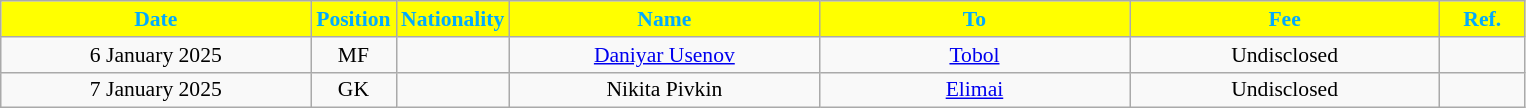<table class="wikitable"  style="text-align:center; font-size:90%; ">
<tr>
<th style="background:#ffff00; color:#00AAFF; width:200px;">Date</th>
<th style="background:#ffff00; color:#00AAFF; width:50px;">Position</th>
<th style="background:#ffff00; color:#00AAFF; width:50px;">Nationality</th>
<th style="background:#ffff00; color:#00AAFF; width:200px;">Name</th>
<th style="background:#ffff00; color:#00AAFF; width:200px;">To</th>
<th style="background:#ffff00; color:#00AAFF; width:200px;">Fee</th>
<th style="background:#ffff00; color:#00AAFF; width:50px;">Ref.</th>
</tr>
<tr>
<td>6 January 2025</td>
<td>MF</td>
<td></td>
<td><a href='#'>Daniyar Usenov</a></td>
<td><a href='#'>Tobol</a></td>
<td>Undisclosed</td>
<td></td>
</tr>
<tr>
<td>7 January 2025</td>
<td>GK</td>
<td></td>
<td>Nikita Pivkin</td>
<td><a href='#'>Elimai</a></td>
<td>Undisclosed</td>
<td></td>
</tr>
</table>
